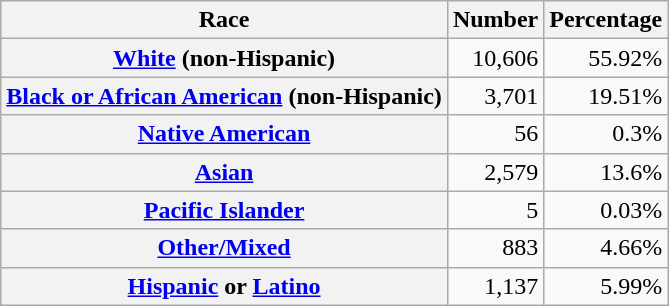<table class="wikitable" style="text-align:right">
<tr>
<th scope="col">Race</th>
<th scope="col">Number</th>
<th scope="col">Percentage</th>
</tr>
<tr>
<th scope="row"><a href='#'>White</a> (non-Hispanic)</th>
<td>10,606</td>
<td>55.92%</td>
</tr>
<tr>
<th scope="row"><a href='#'>Black or African American</a> (non-Hispanic)</th>
<td>3,701</td>
<td>19.51%</td>
</tr>
<tr>
<th scope="row"><a href='#'>Native American</a></th>
<td>56</td>
<td>0.3%</td>
</tr>
<tr>
<th scope="row"><a href='#'>Asian</a></th>
<td>2,579</td>
<td>13.6%</td>
</tr>
<tr>
<th scope="row"><a href='#'>Pacific Islander</a></th>
<td>5</td>
<td>0.03%</td>
</tr>
<tr>
<th scope="row"><a href='#'>Other/Mixed</a></th>
<td>883</td>
<td>4.66%</td>
</tr>
<tr>
<th scope="row"><a href='#'>Hispanic</a> or <a href='#'>Latino</a></th>
<td>1,137</td>
<td>5.99%</td>
</tr>
</table>
